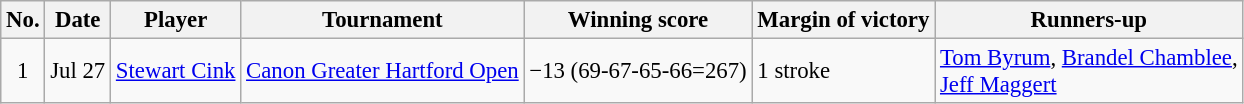<table class="wikitable" style="font-size:95%;">
<tr>
<th>No.</th>
<th>Date</th>
<th>Player</th>
<th>Tournament</th>
<th>Winning score</th>
<th>Margin of victory</th>
<th>Runners-up</th>
</tr>
<tr>
<td align=center>1</td>
<td>Jul 27</td>
<td> <a href='#'>Stewart Cink</a></td>
<td><a href='#'>Canon Greater Hartford Open</a></td>
<td>−13 (69-67-65-66=267)</td>
<td>1 stroke</td>
<td> <a href='#'>Tom Byrum</a>,  <a href='#'>Brandel Chamblee</a>,<br> <a href='#'>Jeff Maggert</a></td>
</tr>
</table>
